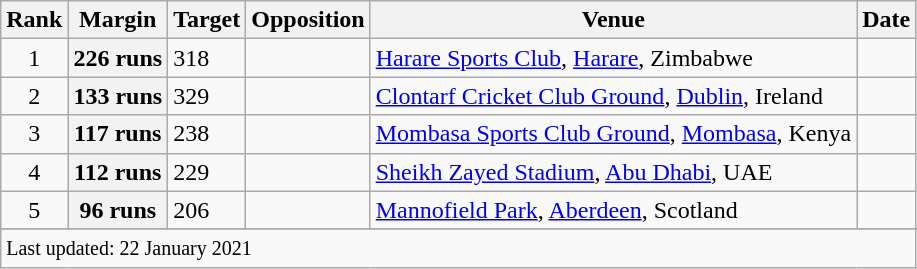<table class="wikitable plainrowheaders sortable">
<tr>
<th scope=col>Rank</th>
<th scope=col>Margin</th>
<th scope=col>Target</th>
<th scope=col>Opposition</th>
<th scope=col>Venue</th>
<th scope=col>Date</th>
</tr>
<tr>
<td align=center>1</td>
<th scope=row style=text-align:center;>226 runs</th>
<td>318</td>
<td></td>
<td><a href='#'>Harare Sports Club</a>, <a href='#'>Harare</a>, Zimbabwe</td>
<td></td>
</tr>
<tr>
<td align=center>2</td>
<th scope=row style=text-align:center;>133 runs</th>
<td>329</td>
<td></td>
<td><a href='#'>Clontarf Cricket Club Ground</a>, <a href='#'>Dublin</a>, Ireland</td>
<td></td>
</tr>
<tr>
<td align=center>3</td>
<th scope=row style=text-align:center;>117 runs</th>
<td>238</td>
<td></td>
<td><a href='#'>Mombasa Sports Club Ground</a>, <a href='#'>Mombasa</a>, Kenya</td>
<td></td>
</tr>
<tr>
<td align=center>4</td>
<th scope=row style=text-align:center;>112 runs</th>
<td>229</td>
<td></td>
<td><a href='#'>Sheikh Zayed Stadium</a>, <a href='#'>Abu Dhabi</a>, UAE</td>
<td></td>
</tr>
<tr>
<td align=center>5</td>
<th scope=row style=text-align:center;>96 runs</th>
<td>206</td>
<td></td>
<td><a href='#'>Mannofield Park</a>, <a href='#'>Aberdeen</a>, Scotland</td>
<td></td>
</tr>
<tr>
</tr>
<tr class=sortbottom>
<td colspan=6><small>Last updated: 22 January 2021</small></td>
</tr>
</table>
